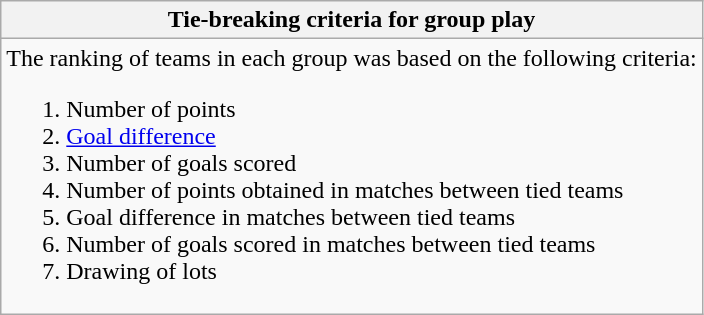<table class="wikitable collapsible collapsed">
<tr>
<th>Tie-breaking criteria for group play</th>
</tr>
<tr>
<td>The ranking of teams in each group was based on the following criteria:<br><ol><li>Number of points</li><li><a href='#'>Goal difference</a></li><li>Number of goals scored</li><li>Number of points obtained in matches between tied teams</li><li>Goal difference in matches between tied teams</li><li>Number of goals scored in matches between tied teams</li><li>Drawing of lots</li></ol></td>
</tr>
</table>
